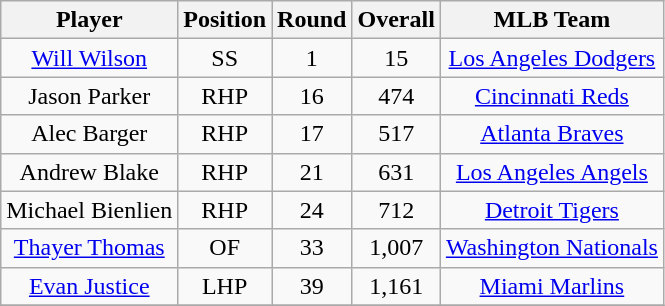<table class="wikitable" style="text-align:center;">
<tr>
<th>Player</th>
<th>Position</th>
<th>Round</th>
<th>Overall</th>
<th>MLB Team</th>
</tr>
<tr>
<td><a href='#'>Will Wilson</a></td>
<td>SS</td>
<td>1</td>
<td>15</td>
<td><a href='#'>Los Angeles Dodgers</a></td>
</tr>
<tr>
<td>Jason Parker</td>
<td>RHP</td>
<td>16</td>
<td>474</td>
<td><a href='#'>Cincinnati Reds</a></td>
</tr>
<tr>
<td>Alec Barger</td>
<td>RHP</td>
<td>17</td>
<td>517</td>
<td><a href='#'>Atlanta Braves</a></td>
</tr>
<tr>
<td>Andrew Blake</td>
<td>RHP</td>
<td>21</td>
<td>631</td>
<td><a href='#'>Los Angeles Angels</a></td>
</tr>
<tr>
<td>Michael Bienlien</td>
<td>RHP</td>
<td>24</td>
<td>712</td>
<td><a href='#'>Detroit Tigers</a></td>
</tr>
<tr>
<td><a href='#'>Thayer Thomas</a></td>
<td>OF</td>
<td>33</td>
<td>1,007</td>
<td><a href='#'>Washington Nationals</a></td>
</tr>
<tr>
<td><a href='#'>Evan Justice</a></td>
<td>LHP</td>
<td>39</td>
<td>1,161</td>
<td><a href='#'>Miami Marlins</a></td>
</tr>
<tr>
</tr>
</table>
